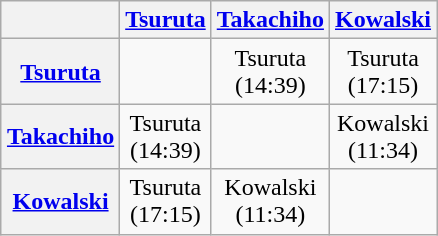<table class="wikitable" style="margin: 1em auto 1em auto; text-align:center;">
<tr>
<th></th>
<th><a href='#'>Tsuruta</a></th>
<th><a href='#'>Takachiho</a></th>
<th><a href='#'>Kowalski</a></th>
</tr>
<tr>
<th><a href='#'>Tsuruta</a></th>
<td></td>
<td>Tsuruta<br>(14:39)</td>
<td>Tsuruta<br>(17:15)</td>
</tr>
<tr>
<th><a href='#'>Takachiho</a></th>
<td>Tsuruta<br>(14:39)</td>
<td></td>
<td>Kowalski<br>(11:34)</td>
</tr>
<tr>
<th><a href='#'>Kowalski</a></th>
<td>Tsuruta<br>(17:15)</td>
<td>Kowalski<br>(11:34)</td>
<td></td>
</tr>
</table>
